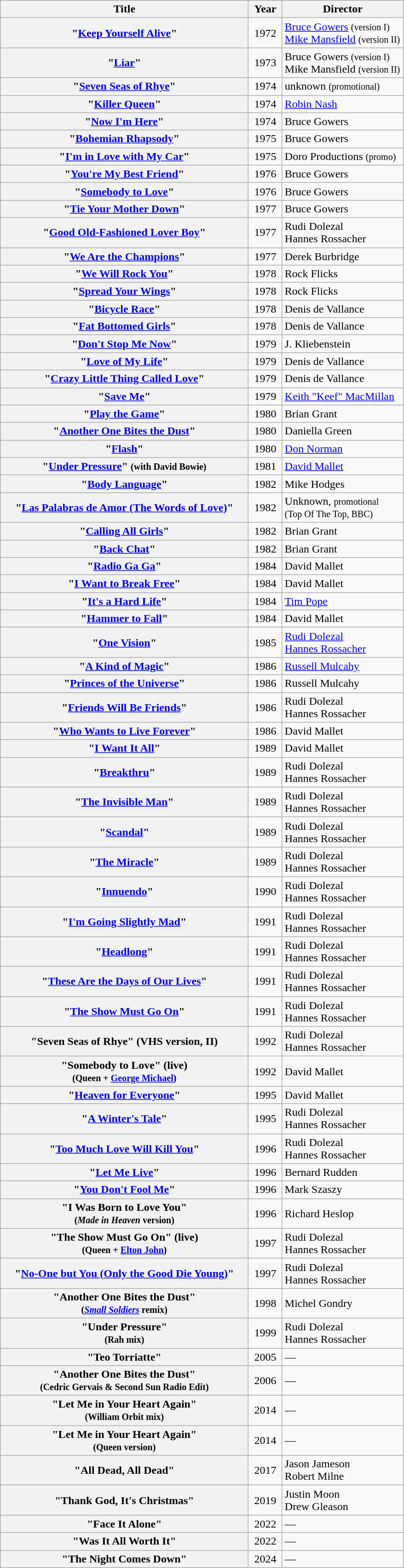<table class="wikitable plainrowheaders sortable" style="text-align:center;">
<tr>
<th scope="col" style="width:22em;">Title</th>
<th scope="col" style="width:2.6em;">Year</th>
<th scope="col" style="width:10.5em;">Director</th>
</tr>
<tr>
<th scope="row">"<a href='#'>Keep Yourself Alive</a>"</th>
<td>1972</td>
<td align=left><a href='#'>Bruce Gowers</a> <small>(version I)</small><br><a href='#'>Mike Mansfield</a> <small>(version II)</small></td>
</tr>
<tr>
<th scope="row">"<a href='#'>Liar</a>"</th>
<td>1973</td>
<td align=left>Bruce Gowers <small>(version I)</small><br>Mike Mansfield <small>(version II)</small></td>
</tr>
<tr>
<th scope="row">"<a href='#'>Seven Seas of Rhye</a>"</th>
<td>1974</td>
<td align=left>unknown <small>(promotional)</small></td>
</tr>
<tr>
<th scope="row">"<a href='#'>Killer Queen</a>"</th>
<td>1974</td>
<td align=left><a href='#'>Robin Nash</a></td>
</tr>
<tr>
<th scope="row">"<a href='#'>Now I'm Here</a>"</th>
<td>1974</td>
<td align=left>Bruce Gowers</td>
</tr>
<tr>
<th scope="row">"<a href='#'>Bohemian Rhapsody</a>"</th>
<td>1975</td>
<td align=left>Bruce Gowers</td>
</tr>
<tr>
<th scope="row">"<a href='#'>I'm in Love with My Car</a>"</th>
<td>1975</td>
<td align=left>Doro Productions <small>(promo)</small></td>
</tr>
<tr>
<th scope="row">"<a href='#'>You're My Best Friend</a>"</th>
<td>1976</td>
<td align=left>Bruce Gowers</td>
</tr>
<tr>
<th scope="row">"<a href='#'>Somebody to Love</a>"</th>
<td>1976</td>
<td align=left>Bruce Gowers</td>
</tr>
<tr>
<th scope="row">"<a href='#'>Tie Your Mother Down</a>"</th>
<td>1977</td>
<td align=left>Bruce Gowers</td>
</tr>
<tr>
<th scope="row">"<a href='#'>Good Old-Fashioned Lover Boy</a>"</th>
<td>1977</td>
<td align=left>Rudi Dolezal<br>Hannes Rossacher</td>
</tr>
<tr>
<th scope="row">"<a href='#'>We Are the Champions</a>"</th>
<td>1977</td>
<td align=left>Derek Burbridge</td>
</tr>
<tr>
<th scope="row">"<a href='#'>We Will Rock You</a>"</th>
<td>1978</td>
<td align=left>Rock Flicks</td>
</tr>
<tr>
<th scope="row">"<a href='#'>Spread Your Wings</a>"</th>
<td>1978</td>
<td align=left>Rock Flicks</td>
</tr>
<tr>
<th scope="row">"<a href='#'>Bicycle Race</a>"</th>
<td>1978</td>
<td align=left>Denis de Vallance</td>
</tr>
<tr>
<th scope="row">"<a href='#'>Fat Bottomed Girls</a>"</th>
<td>1978</td>
<td align=left>Denis de Vallance</td>
</tr>
<tr>
<th scope="row">"<a href='#'>Don't Stop Me Now</a>"</th>
<td>1979</td>
<td align=left>J. Kliebenstein</td>
</tr>
<tr>
<th scope="row">"<a href='#'>Love of My Life</a>"</th>
<td>1979</td>
<td align=left>Denis de Vallance</td>
</tr>
<tr>
<th scope="row">"<a href='#'>Crazy Little Thing Called Love</a>"</th>
<td>1979</td>
<td align=left>Denis de Vallance</td>
</tr>
<tr>
<th scope="row">"<a href='#'>Save Me</a>"</th>
<td>1979</td>
<td align=left><a href='#'>Keith "Keef" MacMillan</a></td>
</tr>
<tr>
<th scope="row">"<a href='#'>Play the Game</a>"</th>
<td>1980</td>
<td align=left>Brian Grant</td>
</tr>
<tr>
<th scope="row">"<a href='#'>Another One Bites the Dust</a>"</th>
<td>1980</td>
<td align=left>Daniella Green</td>
</tr>
<tr>
<th scope="row">"<a href='#'>Flash</a>"</th>
<td>1980</td>
<td align=left><a href='#'>Don Norman</a></td>
</tr>
<tr>
<th scope="row">"<a href='#'>Under Pressure</a>" <small>(with David Bowie)</small></th>
<td>1981</td>
<td align=left><a href='#'>David Mallet</a></td>
</tr>
<tr>
<th scope="row">"<a href='#'>Body Language</a>"</th>
<td>1982</td>
<td align=left>Mike Hodges</td>
</tr>
<tr>
<th scope="row">"<a href='#'>Las Palabras de Amor (The Words of Love)</a>"</th>
<td>1982</td>
<td align=left>Unknown, <small>promotional</small><br><small>(Top Of The Top, BBC)</small></td>
</tr>
<tr>
<th scope="row">"<a href='#'>Calling All Girls</a>"</th>
<td>1982</td>
<td align=left>Brian Grant</td>
</tr>
<tr>
<th scope="row">"<a href='#'>Back Chat</a>"</th>
<td>1982</td>
<td align=left>Brian Grant</td>
</tr>
<tr>
<th scope="row">"<a href='#'>Radio Ga Ga</a>"</th>
<td>1984</td>
<td align=left>David Mallet</td>
</tr>
<tr>
<th scope="row">"<a href='#'>I Want to Break Free</a>"</th>
<td>1984</td>
<td align=left>David Mallet</td>
</tr>
<tr>
<th scope="row">"<a href='#'>It's a Hard Life</a>"</th>
<td>1984</td>
<td align=left><a href='#'>Tim Pope</a></td>
</tr>
<tr>
<th scope="row">"<a href='#'>Hammer to Fall</a>"</th>
<td>1984</td>
<td align=left>David Mallet</td>
</tr>
<tr>
<th scope="row">"<a href='#'>One Vision</a>"</th>
<td>1985</td>
<td align=left><a href='#'>Rudi Dolezal</a><br><a href='#'>Hannes Rossacher</a></td>
</tr>
<tr>
<th scope="row">"<a href='#'>A Kind of Magic</a>"</th>
<td>1986</td>
<td align=left><a href='#'>Russell Mulcahy</a></td>
</tr>
<tr>
<th scope="row">"<a href='#'>Princes of the Universe</a>"</th>
<td>1986</td>
<td align=left>Russell Mulcahy</td>
</tr>
<tr>
<th scope="row">"<a href='#'>Friends Will Be Friends</a>"</th>
<td>1986</td>
<td align=left>Rudi Dolezal<br>Hannes Rossacher</td>
</tr>
<tr>
<th scope="row">"<a href='#'>Who Wants to Live Forever</a>"</th>
<td>1986</td>
<td align=left>David Mallet</td>
</tr>
<tr>
<th scope="row">"<a href='#'>I Want It All</a>"</th>
<td>1989</td>
<td align=left>David Mallet</td>
</tr>
<tr>
<th scope="row">"<a href='#'>Breakthru</a>"</th>
<td>1989</td>
<td align=left>Rudi Dolezal<br>Hannes Rossacher</td>
</tr>
<tr>
<th scope="row">"<a href='#'>The Invisible Man</a>"</th>
<td>1989</td>
<td align=left>Rudi Dolezal<br>Hannes Rossacher</td>
</tr>
<tr>
<th scope="row">"<a href='#'>Scandal</a>"</th>
<td>1989</td>
<td align=left>Rudi Dolezal<br>Hannes Rossacher</td>
</tr>
<tr>
<th scope="row">"<a href='#'>The Miracle</a>"</th>
<td>1989</td>
<td align=left>Rudi Dolezal<br>Hannes Rossacher</td>
</tr>
<tr>
<th scope="row">"<a href='#'>Innuendo</a>"</th>
<td>1990</td>
<td align=left>Rudi Dolezal<br>Hannes Rossacher</td>
</tr>
<tr>
<th scope="row">"<a href='#'>I'm Going Slightly Mad</a>"</th>
<td>1991</td>
<td align=left>Rudi Dolezal<br>Hannes Rossacher</td>
</tr>
<tr>
<th scope="row">"<a href='#'>Headlong</a>"</th>
<td>1991</td>
<td align=left>Rudi Dolezal<br>Hannes Rossacher</td>
</tr>
<tr>
<th scope="row">"<a href='#'>These Are the Days of Our Lives</a>"</th>
<td>1991</td>
<td align=left>Rudi Dolezal<br>Hannes Rossacher</td>
</tr>
<tr>
<th scope="row">"<a href='#'>The Show Must Go On</a>"</th>
<td>1991</td>
<td align=left>Rudi Dolezal<br>Hannes Rossacher</td>
</tr>
<tr>
<th scope="row">"Seven Seas of Rhye" (VHS version, II)</th>
<td>1992</td>
<td align=left>Rudi Dolezal<br>Hannes Rossacher</td>
</tr>
<tr>
<th scope="row">"Somebody to Love" (live)<br><small>(Queen + <a href='#'>George Michael</a>)</small></th>
<td>1992</td>
<td align=left>David Mallet</td>
</tr>
<tr>
<th scope="row">"<a href='#'>Heaven for Everyone</a>"</th>
<td>1995</td>
<td align=left>David Mallet</td>
</tr>
<tr>
<th scope="row">"<a href='#'>A Winter's Tale</a>"</th>
<td>1995</td>
<td align=left>Rudi Dolezal<br>Hannes Rossacher</td>
</tr>
<tr>
<th scope="row">"<a href='#'>Too Much Love Will Kill You</a>"</th>
<td>1996</td>
<td align=left>Rudi Dolezal<br>Hannes Rossacher</td>
</tr>
<tr>
<th scope="row">"<a href='#'>Let Me Live</a>"</th>
<td>1996</td>
<td align=left>Bernard Rudden</td>
</tr>
<tr>
<th scope="row">"<a href='#'>You Don't Fool Me</a>"</th>
<td>1996</td>
<td align=left>Mark Szaszy</td>
</tr>
<tr>
<th scope="row">"I Was Born to Love You"<br><small>(<em>Made in Heaven</em> version)</small></th>
<td>1996</td>
<td align=left>Richard Heslop</td>
</tr>
<tr>
<th scope="row">"The Show Must Go On" (live)<br><small>(Queen + <a href='#'>Elton John</a>)</small></th>
<td>1997</td>
<td align=left>Rudi Dolezal<br>Hannes Rossacher</td>
</tr>
<tr>
<th scope="row">"<a href='#'>No-One but You (Only the Good Die Young)</a>"</th>
<td>1997</td>
<td align=left>Rudi Dolezal<br>Hannes Rossacher</td>
</tr>
<tr>
<th scope="row">"Another One Bites the Dust"<br><small>(<em><a href='#'>Small Soldiers</a></em> remix)</small></th>
<td>1998</td>
<td align=left>Michel Gondry</td>
</tr>
<tr>
<th scope="row">"Under Pressure"<br><small>(Rah mix)</small></th>
<td>1999</td>
<td align=left>Rudi Dolezal<br>Hannes Rossacher</td>
</tr>
<tr>
<th scope="row">"Teo Torriatte"</th>
<td>2005</td>
<td align=left>—</td>
</tr>
<tr>
<th scope="row">"Another One Bites the Dust"<br><small>(Cedric Gervais & Second Sun Radio Edit)</small></th>
<td>2006</td>
<td align=left>—</td>
</tr>
<tr>
<th scope="row">"Let Me in Your Heart Again"<br><small>(William Orbit mix)</small></th>
<td>2014</td>
<td align=left>—</td>
</tr>
<tr>
<th scope="row">"Let Me in Your Heart Again"<br><small>(Queen version)</small></th>
<td>2014</td>
<td align=left>—</td>
</tr>
<tr>
<th scope="row">"All Dead, All Dead"</th>
<td>2017</td>
<td align=left>Jason Jameson<br>Robert Milne</td>
</tr>
<tr>
<th scope="row">"Thank God, It's Christmas"</th>
<td>2019</td>
<td align=left>Justin Moon<br>Drew Gleason</td>
</tr>
<tr>
<th scope="row">"Face It Alone"</th>
<td>2022</td>
<td align=left>—</td>
</tr>
<tr>
<th scope="row">"Was It All Worth It"</th>
<td>2022</td>
<td align=left>—</td>
</tr>
<tr>
<th scope="row">"The Night Comes Down"</th>
<td>2024</td>
<td align=left>—</td>
</tr>
</table>
